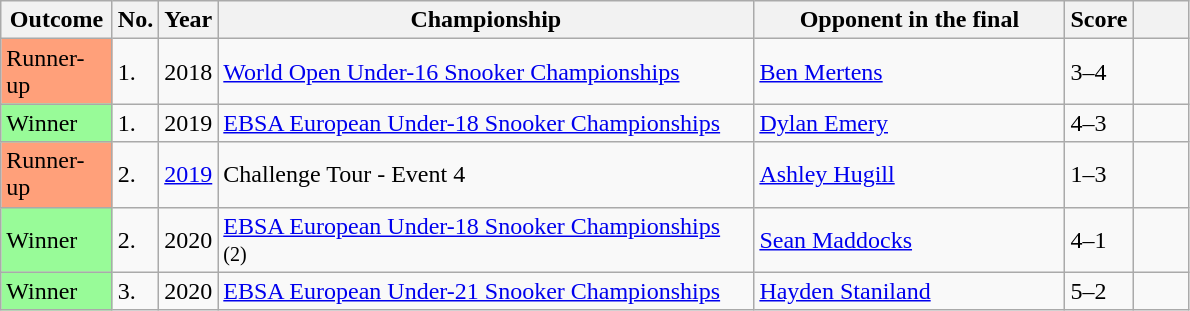<table class="sortable wikitable">
<tr>
<th width="67">Outcome</th>
<th width="20">No.</th>
<th width="30">Year</th>
<th width="350">Championship</th>
<th width="200">Opponent in the final</th>
<th width="30">Score</th>
<th width="30"></th>
</tr>
<tr>
<td style="background:#ffa07a;">Runner-up</td>
<td>1.</td>
<td>2018</td>
<td><a href='#'>World Open Under-16 Snooker Championships</a></td>
<td> <a href='#'>Ben Mertens</a></td>
<td>3–4</td>
<td></td>
</tr>
<tr>
<td style="background:#98fb98;">Winner</td>
<td>1.</td>
<td>2019</td>
<td><a href='#'>EBSA European Under-18 Snooker Championships</a></td>
<td> <a href='#'>Dylan Emery</a></td>
<td>4–3</td>
<td></td>
</tr>
<tr>
<td style="background:#ffa07a;">Runner-up</td>
<td>2.</td>
<td><a href='#'>2019</a></td>
<td>Challenge Tour - Event 4</td>
<td> <a href='#'>Ashley Hugill</a></td>
<td>1–3</td>
<td></td>
</tr>
<tr>
<td style="background:#98fb98;">Winner</td>
<td>2.</td>
<td>2020</td>
<td><a href='#'>EBSA European Under-18 Snooker Championships</a> <small>(2)</small></td>
<td> <a href='#'>Sean Maddocks</a></td>
<td>4–1</td>
<td></td>
</tr>
<tr>
<td style="background:#98fb98;">Winner</td>
<td>3.</td>
<td>2020</td>
<td><a href='#'>EBSA European Under-21 Snooker Championships</a></td>
<td> <a href='#'>Hayden Staniland</a></td>
<td>5–2</td>
<td></td>
</tr>
</table>
